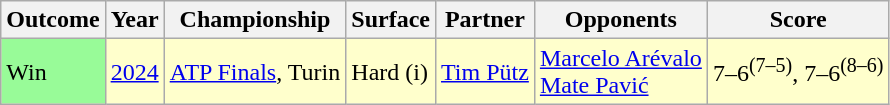<table class="sortable wikitable">
<tr>
<th>Outcome</th>
<th>Year</th>
<th>Championship</th>
<th>Surface</th>
<th>Partner</th>
<th>Opponents</th>
<th class="unsortable">Score</th>
</tr>
<tr bgcolor=ffffcc>
<td bgcolor=98fb98>Win</td>
<td><a href='#'>2024</a></td>
<td><a href='#'>ATP Finals</a>, Turin</td>
<td>Hard (i)</td>
<td> <a href='#'>Tim Pütz</a></td>
<td> <a href='#'>Marcelo Arévalo</a><br> <a href='#'>Mate Pavić</a></td>
<td>7–6<sup>(7–5)</sup>, 7–6<sup>(8–6)</sup></td>
</tr>
</table>
